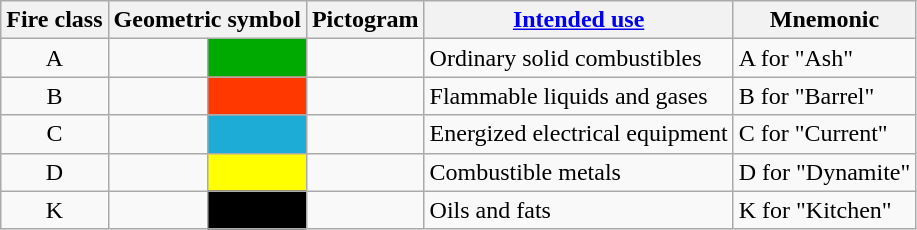<table class="wikitable">
<tr>
<th>Fire class</th>
<th colspan=2>Geometric symbol</th>
<th>Pictogram</th>
<th><a href='#'>Intended use</a></th>
<th>Mnemonic</th>
</tr>
<tr>
<td style="text-align: center;">A</td>
<td></td>
<td style="background:#0a0;"></td>
<td></td>
<td>Ordinary solid combustibles</td>
<td>A for "Ash"</td>
</tr>
<tr>
<td style="text-align: center;">B</td>
<td></td>
<td style="background:#ff3800;"></td>
<td></td>
<td>Flammable liquids and gases</td>
<td>B for "Barrel"</td>
</tr>
<tr>
<td style="text-align: center;">C</td>
<td></td>
<td style="background:#1DACD6;"></td>
<td></td>
<td>Energized electrical equipment</td>
<td>C for "Current"</td>
</tr>
<tr>
<td style="text-align: center;">D</td>
<td></td>
<td style="background:#ff0;"></td>
<td></td>
<td>Combustible metals</td>
<td>D for "Dynamite"</td>
</tr>
<tr>
<td style="text-align: center;">K</td>
<td></td>
<td style="background:#000;"></td>
<td></td>
<td>Oils and fats</td>
<td>K for "Kitchen"</td>
</tr>
</table>
